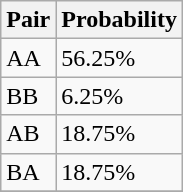<table class="wikitable">
<tr>
<th>Pair</th>
<th>Probability</th>
</tr>
<tr>
<td>AA</td>
<td>56.25%</td>
</tr>
<tr>
<td>BB</td>
<td>6.25%</td>
</tr>
<tr>
<td>AB</td>
<td>18.75%</td>
</tr>
<tr>
<td>BA</td>
<td>18.75%</td>
</tr>
<tr>
</tr>
</table>
